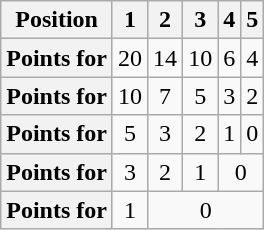<table class="wikitable floatright" style="text-align: center">
<tr>
<th scope="col">Position</th>
<th scope="col">1</th>
<th scope="col">2</th>
<th scope="col">3</th>
<th scope="col">4</th>
<th scope="col">5</th>
</tr>
<tr>
<th scope="row">Points for </th>
<td>20</td>
<td>14</td>
<td>10</td>
<td>6</td>
<td>4</td>
</tr>
<tr>
<th scope="row">Points for </th>
<td>10</td>
<td>7</td>
<td>5</td>
<td>3</td>
<td>2</td>
</tr>
<tr>
<th scope="row">Points for </th>
<td>5</td>
<td>3</td>
<td>2</td>
<td>1</td>
<td>0</td>
</tr>
<tr>
<th scope="row">Points for </th>
<td>3</td>
<td>2</td>
<td>1</td>
<td colspan=2>0</td>
</tr>
<tr>
<th scope="row">Points for </th>
<td>1</td>
<td colspan=4>0</td>
</tr>
</table>
